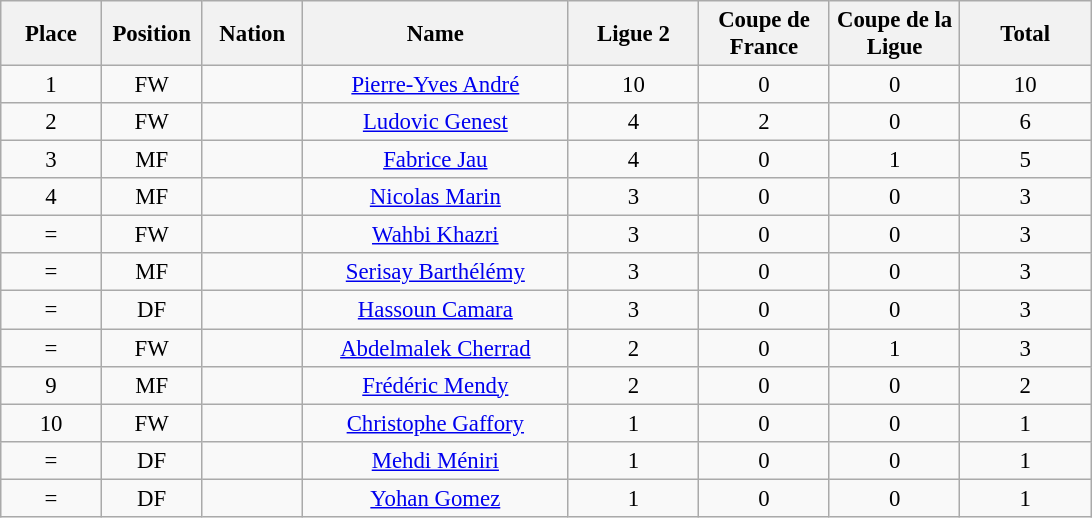<table class="wikitable" style="font-size: 95%; text-align: center;">
<tr>
<th width=60>Place</th>
<th width=60>Position</th>
<th width=60>Nation</th>
<th width=170>Name</th>
<th width=80>Ligue 2</th>
<th width=80>Coupe de France</th>
<th width=80>Coupe de la Ligue</th>
<th width=80><strong>Total</strong></th>
</tr>
<tr>
<td>1</td>
<td>FW</td>
<td></td>
<td><a href='#'>Pierre-Yves André</a></td>
<td>10</td>
<td>0</td>
<td>0</td>
<td>10</td>
</tr>
<tr>
<td>2</td>
<td>FW</td>
<td></td>
<td><a href='#'>Ludovic Genest</a></td>
<td>4</td>
<td>2</td>
<td>0</td>
<td>6</td>
</tr>
<tr>
<td>3</td>
<td>MF</td>
<td></td>
<td><a href='#'>Fabrice Jau</a></td>
<td>4</td>
<td>0</td>
<td>1</td>
<td>5</td>
</tr>
<tr>
<td>4</td>
<td>MF</td>
<td></td>
<td><a href='#'>Nicolas Marin</a></td>
<td>3</td>
<td>0</td>
<td>0</td>
<td>3</td>
</tr>
<tr>
<td>=</td>
<td>FW</td>
<td></td>
<td><a href='#'>Wahbi Khazri</a></td>
<td>3</td>
<td>0</td>
<td>0</td>
<td>3</td>
</tr>
<tr>
<td>=</td>
<td>MF</td>
<td></td>
<td><a href='#'>Serisay Barthélémy</a></td>
<td>3</td>
<td>0</td>
<td>0</td>
<td>3</td>
</tr>
<tr>
<td>=</td>
<td>DF</td>
<td></td>
<td><a href='#'>Hassoun Camara</a></td>
<td>3</td>
<td>0</td>
<td>0</td>
<td>3</td>
</tr>
<tr>
<td>=</td>
<td>FW</td>
<td></td>
<td><a href='#'>Abdelmalek Cherrad</a></td>
<td>2</td>
<td>0</td>
<td>1</td>
<td>3</td>
</tr>
<tr>
<td>9</td>
<td>MF</td>
<td></td>
<td><a href='#'>Frédéric Mendy</a></td>
<td>2</td>
<td>0</td>
<td>0</td>
<td>2</td>
</tr>
<tr>
<td>10</td>
<td>FW</td>
<td></td>
<td><a href='#'>Christophe Gaffory</a></td>
<td>1</td>
<td>0</td>
<td>0</td>
<td>1</td>
</tr>
<tr>
<td>=</td>
<td>DF</td>
<td></td>
<td><a href='#'>Mehdi Méniri</a></td>
<td>1</td>
<td>0</td>
<td>0</td>
<td>1</td>
</tr>
<tr>
<td>=</td>
<td>DF</td>
<td></td>
<td><a href='#'>Yohan Gomez</a></td>
<td>1</td>
<td>0</td>
<td>0</td>
<td>1</td>
</tr>
</table>
